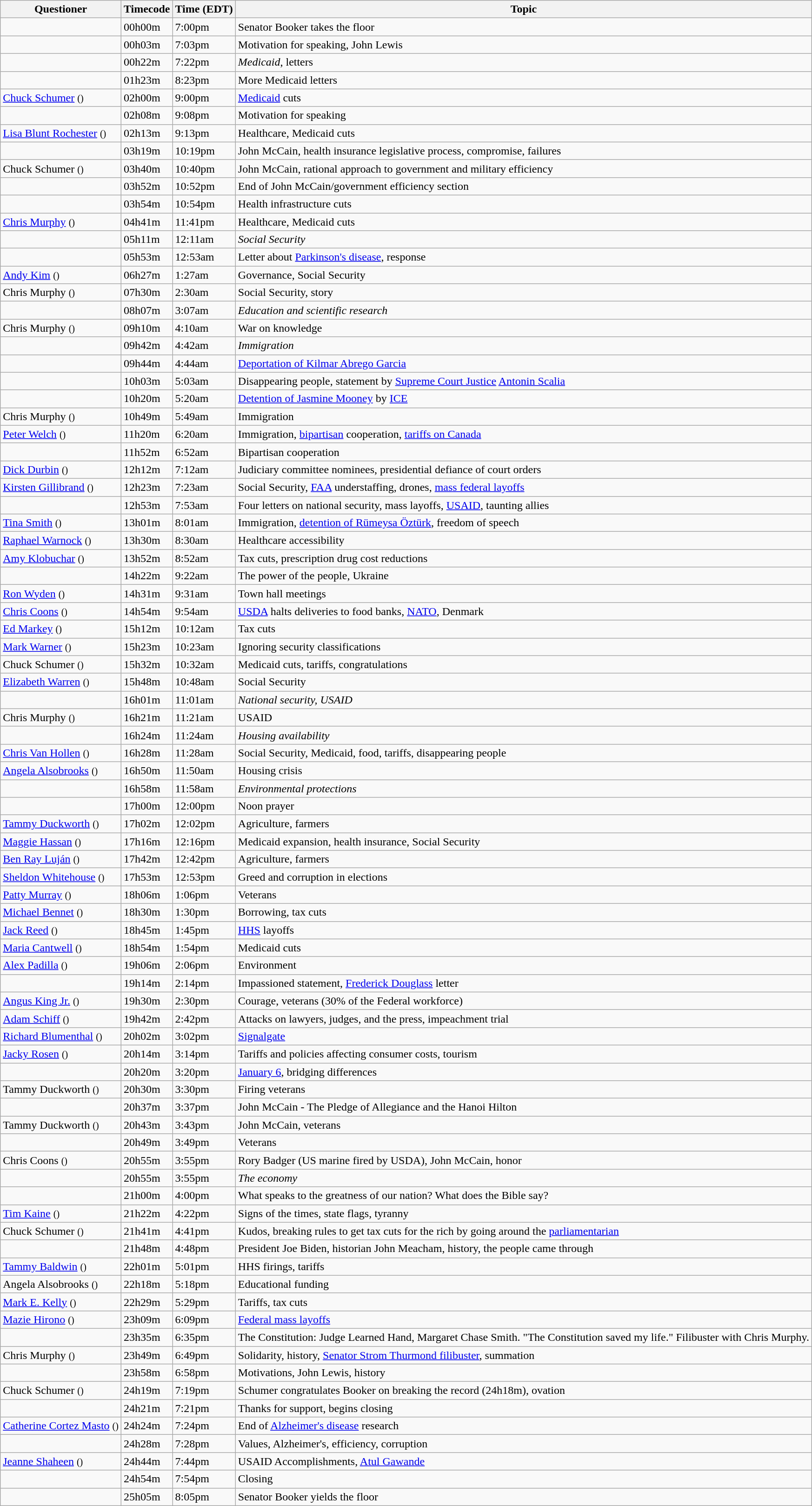<table class="wikitable sortable">
<tr>
<th>Questioner</th>
<th>Timecode</th>
<th>Time (EDT)</th>
<th class="unsortable">Topic</th>
</tr>
<tr>
<td></td>
<td>00h00m</td>
<td>7:00pm</td>
<td>Senator Booker takes the floor</td>
</tr>
<tr>
<td></td>
<td>00h03m</td>
<td>7:03pm</td>
<td>Motivation for speaking, John Lewis</td>
</tr>
<tr>
<td></td>
<td>00h22m</td>
<td>7:22pm</td>
<td><em>Medicaid</em>, letters</td>
</tr>
<tr>
<td></td>
<td>01h23m</td>
<td>8:23pm</td>
<td>More Medicaid letters</td>
</tr>
<tr>
<td><a href='#'>Chuck Schumer</a> <small>()</small></td>
<td>02h00m</td>
<td>9:00pm</td>
<td><a href='#'>Medicaid</a> cuts</td>
</tr>
<tr>
<td></td>
<td>02h08m</td>
<td>9:08pm</td>
<td>Motivation for speaking</td>
</tr>
<tr>
<td><a href='#'>Lisa Blunt Rochester</a> <small>()</small></td>
<td>02h13m</td>
<td>9:13pm</td>
<td>Healthcare, Medicaid cuts</td>
</tr>
<tr>
<td></td>
<td>03h19m</td>
<td>10:19pm</td>
<td>John McCain, health insurance legislative process, compromise, failures</td>
</tr>
<tr>
<td>Chuck Schumer <small>()</small></td>
<td>03h40m</td>
<td>10:40pm</td>
<td>John McCain, rational approach to government and military efficiency</td>
</tr>
<tr>
<td></td>
<td>03h52m</td>
<td>10:52pm</td>
<td>End of John McCain/government efficiency section</td>
</tr>
<tr>
<td></td>
<td>03h54m</td>
<td>10:54pm</td>
<td>Health infrastructure cuts</td>
</tr>
<tr>
<td><a href='#'>Chris Murphy</a> <small>()</small></td>
<td>04h41m</td>
<td>11:41pm</td>
<td>Healthcare, Medicaid cuts</td>
</tr>
<tr>
<td></td>
<td>05h11m</td>
<td>12:11am</td>
<td><em>Social Security</em></td>
</tr>
<tr>
<td></td>
<td>05h53m</td>
<td>12:53am</td>
<td>Letter about <a href='#'>Parkinson's disease</a>, response</td>
</tr>
<tr>
<td><a href='#'>Andy Kim</a> <small>()</small></td>
<td>06h27m</td>
<td>1:27am</td>
<td>Governance, Social Security</td>
</tr>
<tr>
<td>Chris Murphy <small>()</small></td>
<td>07h30m</td>
<td>2:30am</td>
<td>Social Security, story</td>
</tr>
<tr>
<td></td>
<td>08h07m</td>
<td>3:07am</td>
<td><em>Education and scientific research</em></td>
</tr>
<tr>
<td>Chris Murphy <small>()</small></td>
<td>09h10m</td>
<td>4:10am</td>
<td>War on knowledge</td>
</tr>
<tr>
<td></td>
<td>09h42m</td>
<td>4:42am</td>
<td><em>Immigration</em></td>
</tr>
<tr>
<td></td>
<td>09h44m</td>
<td>4:44am</td>
<td><a href='#'>Deportation of Kilmar Abrego Garcia</a></td>
</tr>
<tr>
<td></td>
<td>10h03m</td>
<td>5:03am</td>
<td>Disappearing people, statement by <a href='#'>Supreme Court Justice</a> <a href='#'>Antonin Scalia</a></td>
</tr>
<tr>
<td></td>
<td>10h20m</td>
<td>5:20am</td>
<td><a href='#'>Detention of Jasmine Mooney</a> by <a href='#'>ICE</a></td>
</tr>
<tr>
<td>Chris Murphy <small>()</small></td>
<td>10h49m</td>
<td>5:49am</td>
<td>Immigration</td>
</tr>
<tr>
<td><a href='#'>Peter Welch</a> <small>()</small></td>
<td>11h20m</td>
<td>6:20am</td>
<td>Immigration, <a href='#'>bipartisan</a> cooperation, <a href='#'>tariffs on Canada</a></td>
</tr>
<tr>
<td></td>
<td>11h52m</td>
<td>6:52am</td>
<td>Bipartisan cooperation</td>
</tr>
<tr>
<td><a href='#'>Dick Durbin</a> <small>()</small></td>
<td>12h12m</td>
<td>7:12am</td>
<td>Judiciary committee nominees, presidential defiance of court orders</td>
</tr>
<tr>
<td><a href='#'>Kirsten Gillibrand</a> <small>()</small></td>
<td>12h23m</td>
<td>7:23am</td>
<td>Social Security, <a href='#'>FAA</a> understaffing, drones, <a href='#'>mass federal layoffs</a></td>
</tr>
<tr>
<td></td>
<td>12h53m</td>
<td>7:53am</td>
<td>Four letters on national security, mass layoffs, <a href='#'>USAID</a>, taunting allies</td>
</tr>
<tr>
<td><a href='#'>Tina Smith</a> <small>()</small></td>
<td>13h01m</td>
<td>8:01am</td>
<td>Immigration, <a href='#'>detention of Rümeysa Öztürk</a>, freedom of speech</td>
</tr>
<tr>
<td><a href='#'>Raphael Warnock</a> <small>()</small></td>
<td>13h30m</td>
<td>8:30am</td>
<td>Healthcare accessibility</td>
</tr>
<tr>
<td><a href='#'>Amy Klobuchar</a> <small>()</small></td>
<td>13h52m</td>
<td>8:52am</td>
<td>Tax cuts, prescription drug cost reductions</td>
</tr>
<tr>
<td></td>
<td>14h22m</td>
<td>9:22am</td>
<td>The power of the people, Ukraine</td>
</tr>
<tr>
<td><a href='#'>Ron Wyden</a> <small>()</small></td>
<td>14h31m</td>
<td>9:31am</td>
<td>Town hall meetings</td>
</tr>
<tr>
<td><a href='#'>Chris Coons</a> <small>()</small></td>
<td>14h54m</td>
<td>9:54am</td>
<td><a href='#'>USDA</a> halts deliveries to food banks, <a href='#'>NATO</a>, Denmark</td>
</tr>
<tr>
<td><a href='#'>Ed Markey</a> <small>()</small></td>
<td>15h12m</td>
<td>10:12am</td>
<td>Tax cuts</td>
</tr>
<tr>
<td><a href='#'>Mark Warner</a> <small>()</small></td>
<td>15h23m</td>
<td>10:23am</td>
<td>Ignoring security classifications</td>
</tr>
<tr>
<td>Chuck Schumer <small>()</small></td>
<td>15h32m</td>
<td>10:32am</td>
<td>Medicaid cuts, tariffs, congratulations</td>
</tr>
<tr>
<td><a href='#'>Elizabeth Warren</a> <small>()</small></td>
<td>15h48m</td>
<td>10:48am</td>
<td>Social Security</td>
</tr>
<tr>
<td></td>
<td>16h01m</td>
<td>11:01am</td>
<td><em>National security, USAID</em></td>
</tr>
<tr>
<td>Chris Murphy <small>()</small></td>
<td>16h21m</td>
<td>11:21am</td>
<td>USAID</td>
</tr>
<tr>
<td></td>
<td>16h24m</td>
<td>11:24am</td>
<td><em>Housing availability</em></td>
</tr>
<tr>
<td><a href='#'>Chris Van Hollen</a> <small>()</small></td>
<td>16h28m</td>
<td>11:28am</td>
<td>Social Security, Medicaid, food, tariffs, disappearing people</td>
</tr>
<tr>
<td><a href='#'>Angela Alsobrooks</a> <small>()</small></td>
<td>16h50m</td>
<td>11:50am</td>
<td>Housing crisis</td>
</tr>
<tr>
<td></td>
<td>16h58m</td>
<td>11:58am</td>
<td><em>Environmental protections</em></td>
</tr>
<tr>
<td></td>
<td>17h00m</td>
<td>12:00pm</td>
<td>Noon prayer</td>
</tr>
<tr>
<td><a href='#'>Tammy Duckworth</a> <small>()</small></td>
<td>17h02m</td>
<td>12:02pm</td>
<td>Agriculture, farmers</td>
</tr>
<tr>
<td><a href='#'>Maggie Hassan</a> <small>()</small></td>
<td>17h16m</td>
<td>12:16pm</td>
<td>Medicaid expansion, health insurance, Social Security</td>
</tr>
<tr>
<td><a href='#'>Ben Ray Luján</a> <small>()</small></td>
<td>17h42m</td>
<td>12:42pm</td>
<td>Agriculture, farmers</td>
</tr>
<tr>
<td><a href='#'>Sheldon Whitehouse</a> <small>()</small></td>
<td>17h53m</td>
<td>12:53pm</td>
<td>Greed and corruption in elections</td>
</tr>
<tr>
<td><a href='#'>Patty Murray</a> <small>()</small></td>
<td>18h06m</td>
<td>1:06pm</td>
<td>Veterans</td>
</tr>
<tr>
<td><a href='#'>Michael Bennet</a> <small>()</small></td>
<td>18h30m</td>
<td>1:30pm</td>
<td>Borrowing, tax cuts</td>
</tr>
<tr>
<td><a href='#'>Jack Reed</a> <small>()</small></td>
<td>18h45m</td>
<td>1:45pm</td>
<td><a href='#'>HHS</a> layoffs</td>
</tr>
<tr>
<td><a href='#'>Maria Cantwell</a> <small>()</small></td>
<td>18h54m</td>
<td>1:54pm</td>
<td>Medicaid cuts</td>
</tr>
<tr>
<td><a href='#'>Alex Padilla</a> <small>()</small></td>
<td>19h06m</td>
<td>2:06pm</td>
<td>Environment</td>
</tr>
<tr>
<td></td>
<td>19h14m</td>
<td>2:14pm</td>
<td>Impassioned statement, <a href='#'>Frederick Douglass</a> letter</td>
</tr>
<tr>
<td><a href='#'>Angus King Jr.</a> <small>()</small></td>
<td>19h30m</td>
<td>2:30pm</td>
<td>Courage, veterans (30% of the Federal workforce)</td>
</tr>
<tr>
<td><a href='#'>Adam Schiff</a> <small>()</small></td>
<td>19h42m</td>
<td>2:42pm</td>
<td>Attacks on lawyers, judges, and the press, impeachment trial</td>
</tr>
<tr>
<td><a href='#'>Richard Blumenthal</a> <small>()</small></td>
<td>20h02m</td>
<td>3:02pm</td>
<td><a href='#'>Signalgate</a></td>
</tr>
<tr>
<td><a href='#'>Jacky Rosen</a> <small>()</small></td>
<td>20h14m</td>
<td>3:14pm</td>
<td>Tariffs and policies affecting consumer costs, tourism</td>
</tr>
<tr>
<td></td>
<td>20h20m</td>
<td>3:20pm</td>
<td><a href='#'>January 6</a>, bridging differences</td>
</tr>
<tr>
<td>Tammy Duckworth <small>()</small></td>
<td>20h30m</td>
<td>3:30pm</td>
<td>Firing veterans</td>
</tr>
<tr>
<td></td>
<td>20h37m</td>
<td>3:37pm</td>
<td>John McCain - The Pledge of Allegiance and the Hanoi Hilton</td>
</tr>
<tr>
<td>Tammy Duckworth <small>()</small></td>
<td>20h43m</td>
<td>3:43pm</td>
<td>John McCain, veterans</td>
</tr>
<tr>
<td></td>
<td>20h49m</td>
<td>3:49pm</td>
<td>Veterans</td>
</tr>
<tr>
<td>Chris Coons <small>()</small></td>
<td>20h55m</td>
<td>3:55pm</td>
<td>Rory Badger (US marine fired by USDA), John McCain, honor</td>
</tr>
<tr>
<td></td>
<td>20h55m</td>
<td>3:55pm</td>
<td><em>The economy</em></td>
</tr>
<tr>
<td></td>
<td>21h00m</td>
<td>4:00pm</td>
<td>What speaks to the greatness of our nation? What does the Bible say?</td>
</tr>
<tr>
<td><a href='#'>Tim Kaine</a> <small>()</small></td>
<td>21h22m</td>
<td>4:22pm</td>
<td>Signs of the times, state flags, tyranny</td>
</tr>
<tr>
<td>Chuck Schumer <small>()</small></td>
<td>21h41m</td>
<td>4:41pm</td>
<td>Kudos, breaking rules to get tax cuts for the rich by going around the <a href='#'>parliamentarian</a></td>
</tr>
<tr>
<td></td>
<td>21h48m</td>
<td>4:48pm</td>
<td>President Joe Biden, historian John Meacham, history, the people came through</td>
</tr>
<tr>
<td><a href='#'>Tammy Baldwin</a> <small>()</small></td>
<td>22h01m</td>
<td>5:01pm</td>
<td>HHS firings, tariffs</td>
</tr>
<tr>
<td>Angela Alsobrooks <small>()</small></td>
<td>22h18m</td>
<td>5:18pm</td>
<td>Educational funding</td>
</tr>
<tr>
<td><a href='#'>Mark E. Kelly</a> <small>()</small></td>
<td>22h29m</td>
<td>5:29pm</td>
<td>Tariffs, tax cuts</td>
</tr>
<tr>
<td><a href='#'>Mazie Hirono</a> <small>()</small></td>
<td>23h09m</td>
<td>6:09pm</td>
<td><a href='#'>Federal mass layoffs</a></td>
</tr>
<tr>
<td></td>
<td>23h35m</td>
<td>6:35pm</td>
<td>The Constitution: Judge Learned Hand, Margaret Chase Smith. "The Constitution saved my life." Filibuster with Chris Murphy.</td>
</tr>
<tr>
<td>Chris Murphy <small>()</small></td>
<td>23h49m</td>
<td>6:49pm</td>
<td>Solidarity, history, <a href='#'>Senator Strom Thurmond filibuster</a>, summation</td>
</tr>
<tr>
<td></td>
<td>23h58m</td>
<td>6:58pm</td>
<td>Motivations, John Lewis, history</td>
</tr>
<tr>
<td>Chuck Schumer <small>()</small></td>
<td>24h19m</td>
<td>7:19pm</td>
<td>Schumer congratulates Booker on breaking the record (24h18m), ovation</td>
</tr>
<tr>
<td></td>
<td>24h21m</td>
<td>7:21pm</td>
<td>Thanks for support, begins closing</td>
</tr>
<tr>
<td><a href='#'>Catherine Cortez Masto</a> <small>()</small></td>
<td>24h24m</td>
<td>7:24pm</td>
<td>End of <a href='#'>Alzheimer's disease</a> research</td>
</tr>
<tr>
<td></td>
<td>24h28m</td>
<td>7:28pm</td>
<td>Values, Alzheimer's, efficiency, corruption</td>
</tr>
<tr>
<td><a href='#'>Jeanne Shaheen</a> <small>()</small></td>
<td>24h44m</td>
<td>7:44pm</td>
<td>USAID Accomplishments, <a href='#'>Atul Gawande</a></td>
</tr>
<tr>
<td></td>
<td>24h54m</td>
<td>7:54pm</td>
<td>Closing</td>
</tr>
<tr>
<td></td>
<td>25h05m</td>
<td>8:05pm</td>
<td>Senator Booker yields the floor</td>
</tr>
</table>
